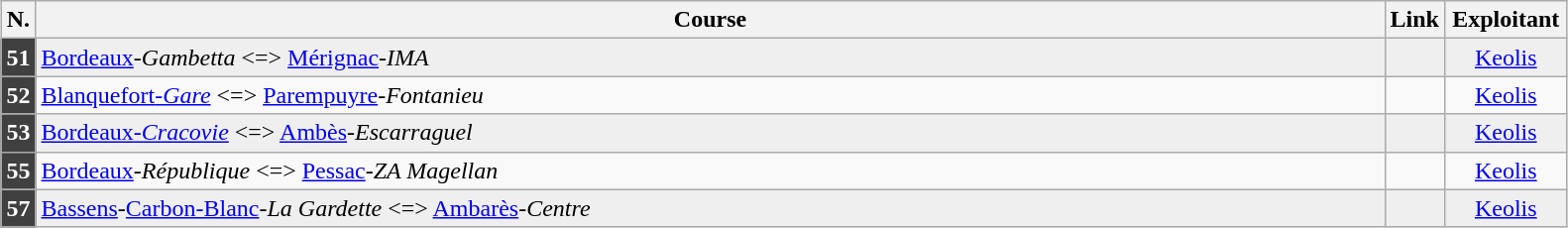<table class="wikitable" style="margin:0.5em auto">
<tr>
<th style="width:5px;">N.</th>
<th style="width:900px;">Course</th>
<th style="width:5px;">Link</th>
<th style="width:75px;">Exploitant</th>
</tr>
<tr style="background:#EFEFEF">
<td style="background:#404040; text-align:center; color:white;"><strong>51</strong></td>
<td><a href='#'>Bordeaux</a><em>-Gambetta</em> <=> <a href='#'>Mérignac</a><em>-IMA</em></td>
<td></td>
<td style="text-align:center;"><a href='#'>Keolis</a></td>
</tr>
<tr>
<td style="background:#404040; text-align:center; color:white;"><strong>52</strong></td>
<td><a href='#'>Blanquefort<em>-Gare</em></a> <=> <a href='#'>Parempuyre</a><em>-Fontanieu</em></td>
<td></td>
<td style="text-align:center;"><a href='#'>Keolis</a></td>
</tr>
<tr style="background:#EFEFEF">
<td style="background:#404040; text-align:center; color:white;"><strong>53</strong></td>
<td><a href='#'>Bordeaux<em>-Cracovie</em></a> <=> <a href='#'>Ambès</a><em>-Escarraguel</em></td>
<td></td>
<td style="text-align:center;"><a href='#'>Keolis</a></td>
</tr>
<tr>
<td style="background:#404040; text-align:center; color:white;"><strong>55</strong></td>
<td><a href='#'>Bordeaux</a><em>-République</em> <=> <a href='#'>Pessac</a><em>-ZA Magellan</em></td>
<td></td>
<td style="text-align:center;"><a href='#'>Keolis</a></td>
</tr>
<tr style="background:#EFEFEF">
<td style="background:#404040; text-align:center; color:white;"><strong>57</strong></td>
<td><a href='#'>Bassens</a>-<a href='#'>Carbon-Blanc</a><em>-La Gardette</em> <=> <a href='#'>Ambarès</a><em>-Centre</em></td>
<td></td>
<td style="text-align:center;"><a href='#'>Keolis</a></td>
</tr>
</table>
